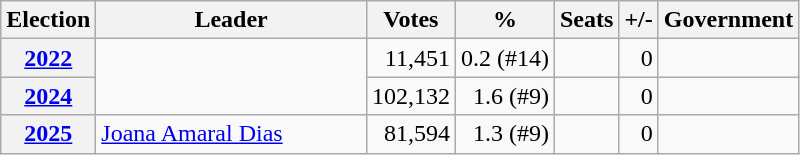<table class="wikitable" style="text-align:right;">
<tr>
<th>Election</th>
<th width="173px">Leader</th>
<th>Votes</th>
<th>%</th>
<th>Seats</th>
<th>+/-</th>
<th>Government</th>
</tr>
<tr>
<th><a href='#'>2022</a></th>
<td rowspan="2" align="left"></td>
<td>11,451</td>
<td>0.2 (#14)</td>
<td></td>
<td> 0</td>
<td></td>
</tr>
<tr>
<th><a href='#'>2024</a></th>
<td>102,132</td>
<td>1.6 (#9)</td>
<td></td>
<td> 0</td>
<td></td>
</tr>
<tr>
<th><a href='#'>2025</a></th>
<td align="left"><a href='#'>Joana Amaral Dias</a></td>
<td>81,594</td>
<td>1.3 (#9)</td>
<td></td>
<td> 0</td>
<td></td>
</tr>
</table>
